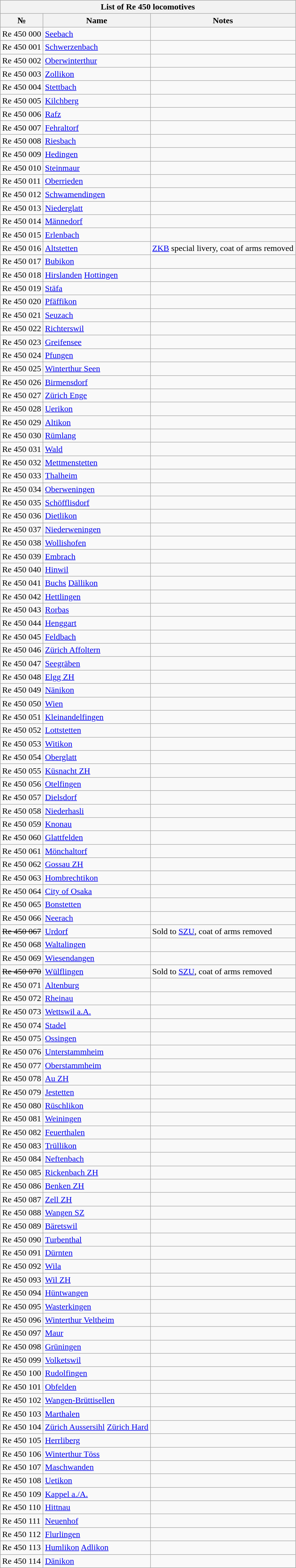<table class="wikitable collapsible collapsed">
<tr>
<th colspan=3>List of Re 450 locomotives</th>
</tr>
<tr>
<th>№</th>
<th>Name</th>
<th>Notes</th>
</tr>
<tr>
<td>Re 450 000</td>
<td> <a href='#'>Seebach</a></td>
<td></td>
</tr>
<tr>
<td>Re 450 001</td>
<td> <a href='#'>Schwerzenbach</a></td>
<td></td>
</tr>
<tr>
<td>Re 450 002</td>
<td> <a href='#'>Oberwinterthur</a></td>
<td></td>
</tr>
<tr>
<td>Re 450 003</td>
<td> <a href='#'>Zollikon</a></td>
<td></td>
</tr>
<tr>
<td>Re 450 004</td>
<td><a href='#'>Stettbach</a></td>
<td></td>
</tr>
<tr>
<td>Re 450 005</td>
<td> <a href='#'>Kilchberg</a></td>
<td></td>
</tr>
<tr>
<td>Re 450 006</td>
<td> <a href='#'>Rafz</a></td>
<td></td>
</tr>
<tr>
<td>Re 450 007</td>
<td> <a href='#'>Fehraltorf</a></td>
<td></td>
</tr>
<tr>
<td>Re 450 008</td>
<td> <a href='#'>Riesbach</a></td>
<td></td>
</tr>
<tr>
<td>Re 450 009</td>
<td> <a href='#'>Hedingen</a></td>
<td></td>
</tr>
<tr>
<td>Re 450 010</td>
<td> <a href='#'>Steinmaur</a></td>
<td></td>
</tr>
<tr>
<td>Re 450 011</td>
<td> <a href='#'>Oberrieden</a></td>
<td></td>
</tr>
<tr>
<td>Re 450 012</td>
<td> <a href='#'>Schwamendingen</a></td>
<td></td>
</tr>
<tr>
<td>Re 450 013</td>
<td> <a href='#'>Niederglatt</a></td>
<td></td>
</tr>
<tr>
<td>Re 450 014</td>
<td> <a href='#'>Männedorf</a></td>
<td></td>
</tr>
<tr>
<td>Re 450 015</td>
<td> <a href='#'>Erlenbach</a></td>
<td></td>
</tr>
<tr>
<td>Re 450 016</td>
<td> <a href='#'>Altstetten</a></td>
<td><a href='#'>ZKB</a> special livery, coat of arms removed</td>
</tr>
<tr>
<td>Re 450 017</td>
<td> <a href='#'>Bubikon</a></td>
<td></td>
</tr>
<tr>
<td>Re 450 018</td>
<td> <a href='#'>Hirslanden</a>   <a href='#'>Hottingen</a></td>
<td></td>
</tr>
<tr>
<td>Re 450 019</td>
<td> <a href='#'>Stäfa</a></td>
<td></td>
</tr>
<tr>
<td>Re 450 020</td>
<td> <a href='#'>Pfäffikon</a></td>
<td></td>
</tr>
<tr>
<td>Re 450 021</td>
<td> <a href='#'>Seuzach</a></td>
<td></td>
</tr>
<tr>
<td>Re 450 022</td>
<td> <a href='#'>Richterswil</a></td>
<td></td>
</tr>
<tr>
<td>Re 450 023</td>
<td> <a href='#'>Greifensee</a></td>
<td></td>
</tr>
<tr>
<td>Re 450 024</td>
<td> <a href='#'>Pfungen</a></td>
<td></td>
</tr>
<tr>
<td>Re 450 025</td>
<td> <a href='#'>Winterthur Seen</a></td>
<td></td>
</tr>
<tr>
<td>Re 450 026</td>
<td> <a href='#'>Birmensdorf</a></td>
<td></td>
</tr>
<tr>
<td>Re 450 027</td>
<td> <a href='#'>Zürich Enge</a></td>
<td></td>
</tr>
<tr>
<td>Re 450 028</td>
<td><a href='#'>Uerikon</a></td>
<td></td>
</tr>
<tr>
<td>Re 450 029</td>
<td> <a href='#'>Altikon</a></td>
<td></td>
</tr>
<tr>
<td>Re 450 030</td>
<td> <a href='#'>Rümlang</a></td>
<td></td>
</tr>
<tr>
<td>Re 450 031</td>
<td> <a href='#'>Wald</a></td>
<td></td>
</tr>
<tr>
<td>Re 450 032</td>
<td> <a href='#'>Mettmenstetten</a></td>
<td></td>
</tr>
<tr>
<td>Re 450 033</td>
<td> <a href='#'>Thalheim</a></td>
<td></td>
</tr>
<tr>
<td>Re 450 034</td>
<td> <a href='#'>Oberweningen</a></td>
<td></td>
</tr>
<tr>
<td>Re 450 035</td>
<td> <a href='#'>Schöfflisdorf</a></td>
<td></td>
</tr>
<tr>
<td>Re 450 036</td>
<td> <a href='#'>Dietlikon</a></td>
<td></td>
</tr>
<tr>
<td>Re 450 037</td>
<td> <a href='#'>Niederweningen</a></td>
<td></td>
</tr>
<tr>
<td>Re 450 038</td>
<td> <a href='#'>Wollishofen</a></td>
<td></td>
</tr>
<tr>
<td>Re 450 039</td>
<td> <a href='#'>Embrach</a></td>
<td></td>
</tr>
<tr>
<td>Re 450 040</td>
<td> <a href='#'>Hinwil</a></td>
<td></td>
</tr>
<tr>
<td>Re 450 041</td>
<td> <a href='#'>Buchs</a>   <a href='#'>Dällikon</a></td>
<td></td>
</tr>
<tr>
<td>Re 450 042</td>
<td> <a href='#'>Hettlingen</a></td>
<td></td>
</tr>
<tr>
<td>Re 450 043</td>
<td> <a href='#'>Rorbas</a></td>
<td></td>
</tr>
<tr>
<td>Re 450 044</td>
<td> <a href='#'>Henggart</a></td>
<td></td>
</tr>
<tr>
<td>Re 450 045</td>
<td><a href='#'>Feldbach</a></td>
<td></td>
</tr>
<tr>
<td>Re 450 046</td>
<td> <a href='#'>Zürich Affoltern</a></td>
<td></td>
</tr>
<tr>
<td>Re 450 047</td>
<td> <a href='#'>Seegräben</a></td>
<td></td>
</tr>
<tr>
<td>Re 450 048</td>
<td> <a href='#'>Elgg ZH</a></td>
<td></td>
</tr>
<tr>
<td>Re 450 049</td>
<td> <a href='#'>Nänikon</a></td>
<td></td>
</tr>
<tr>
<td>Re 450 050</td>
<td> <a href='#'>Wien</a></td>
<td></td>
</tr>
<tr>
<td>Re 450 051</td>
<td> <a href='#'>Kleinandelfingen</a></td>
<td></td>
</tr>
<tr>
<td>Re 450 052</td>
<td> <a href='#'>Lottstetten</a></td>
<td></td>
</tr>
<tr>
<td>Re 450 053</td>
<td> <a href='#'>Witikon</a></td>
<td></td>
</tr>
<tr>
<td>Re 450 054</td>
<td> <a href='#'>Oberglatt</a></td>
<td></td>
</tr>
<tr>
<td>Re 450 055</td>
<td> <a href='#'>Küsnacht ZH</a></td>
<td></td>
</tr>
<tr>
<td>Re 450 056</td>
<td> <a href='#'>Otelfingen</a></td>
<td></td>
</tr>
<tr>
<td>Re 450 057</td>
<td> <a href='#'>Dielsdorf</a></td>
<td></td>
</tr>
<tr>
<td>Re 450 058</td>
<td> <a href='#'>Niederhasli</a></td>
<td></td>
</tr>
<tr>
<td>Re 450 059</td>
<td> <a href='#'>Knonau</a></td>
<td></td>
</tr>
<tr>
<td>Re 450 060</td>
<td> <a href='#'>Glattfelden</a></td>
<td></td>
</tr>
<tr>
<td>Re 450 061</td>
<td> <a href='#'>Mönchaltorf</a></td>
<td></td>
</tr>
<tr>
<td>Re 450 062</td>
<td> <a href='#'>Gossau ZH</a></td>
<td></td>
</tr>
<tr>
<td>Re 450 063</td>
<td> <a href='#'>Hombrechtikon</a></td>
<td></td>
</tr>
<tr>
<td>Re 450 064</td>
<td> <a href='#'>City of Osaka</a></td>
<td></td>
</tr>
<tr>
<td>Re 450 065</td>
<td> <a href='#'>Bonstetten</a></td>
<td></td>
</tr>
<tr>
<td>Re 450 066</td>
<td> <a href='#'>Neerach</a></td>
<td></td>
</tr>
<tr>
<td><s>Re 450 067</s></td>
<td> <a href='#'>Urdorf</a></td>
<td>Sold to <a href='#'>SZU</a>, coat of arms removed</td>
</tr>
<tr>
<td>Re 450 068</td>
<td> <a href='#'>Waltalingen</a></td>
<td></td>
</tr>
<tr>
<td>Re 450 069</td>
<td> <a href='#'>Wiesendangen</a></td>
<td></td>
</tr>
<tr>
<td><s>Re 450 070</s></td>
<td> <a href='#'>Wülflingen</a></td>
<td>Sold to <a href='#'>SZU</a>, coat of arms removed</td>
</tr>
<tr>
<td>Re 450 071</td>
<td> <a href='#'>Altenburg</a></td>
<td></td>
</tr>
<tr>
<td>Re 450 072</td>
<td> <a href='#'>Rheinau</a></td>
<td></td>
</tr>
<tr>
<td>Re 450 073</td>
<td> <a href='#'>Wettswil a.A.</a></td>
<td></td>
</tr>
<tr>
<td>Re 450 074</td>
<td> <a href='#'>Stadel</a></td>
<td></td>
</tr>
<tr>
<td>Re 450 075</td>
<td> <a href='#'>Ossingen</a></td>
<td></td>
</tr>
<tr>
<td>Re 450 076</td>
<td> <a href='#'>Unterstammheim</a></td>
<td></td>
</tr>
<tr>
<td>Re 450 077</td>
<td> <a href='#'>Oberstammheim</a></td>
<td></td>
</tr>
<tr>
<td>Re 450 078</td>
<td><a href='#'>Au ZH</a></td>
<td></td>
</tr>
<tr>
<td>Re 450 079</td>
<td> <a href='#'>Jestetten</a></td>
<td></td>
</tr>
<tr>
<td>Re 450 080</td>
<td> <a href='#'>Rüschlikon</a></td>
<td></td>
</tr>
<tr>
<td>Re 450 081</td>
<td> <a href='#'>Weiningen</a></td>
<td></td>
</tr>
<tr>
<td>Re 450 082</td>
<td> <a href='#'>Feuerthalen</a></td>
<td></td>
</tr>
<tr>
<td>Re 450 083</td>
<td> <a href='#'>Trüllikon</a></td>
<td></td>
</tr>
<tr>
<td>Re 450 084</td>
<td> <a href='#'>Neftenbach</a></td>
<td></td>
</tr>
<tr>
<td>Re 450 085</td>
<td> <a href='#'>Rickenbach ZH</a></td>
<td></td>
</tr>
<tr>
<td>Re 450 086</td>
<td> <a href='#'>Benken ZH</a></td>
<td></td>
</tr>
<tr>
<td>Re 450 087</td>
<td> <a href='#'>Zell ZH</a></td>
<td></td>
</tr>
<tr>
<td>Re 450 088</td>
<td> <a href='#'>Wangen SZ</a></td>
<td></td>
</tr>
<tr>
<td>Re 450 089</td>
<td> <a href='#'>Bäretswil</a></td>
<td></td>
</tr>
<tr>
<td>Re 450 090</td>
<td> <a href='#'>Turbenthal</a></td>
<td></td>
</tr>
<tr>
<td>Re 450 091</td>
<td> <a href='#'>Dürnten</a></td>
<td></td>
</tr>
<tr>
<td>Re 450 092</td>
<td> <a href='#'>Wila</a></td>
<td></td>
</tr>
<tr>
<td>Re 450 093</td>
<td> <a href='#'>Wil ZH</a></td>
<td></td>
</tr>
<tr>
<td>Re 450 094</td>
<td> <a href='#'>Hüntwangen</a></td>
<td></td>
</tr>
<tr>
<td>Re 450 095</td>
<td> <a href='#'>Wasterkingen</a></td>
<td></td>
</tr>
<tr>
<td>Re 450 096</td>
<td> <a href='#'>Winterthur Veltheim</a></td>
<td></td>
</tr>
<tr>
<td>Re 450 097</td>
<td> <a href='#'>Maur</a></td>
<td></td>
</tr>
<tr>
<td>Re 450 098</td>
<td> <a href='#'>Grüningen</a></td>
<td></td>
</tr>
<tr>
<td>Re 450 099</td>
<td> <a href='#'>Volketswil</a></td>
<td></td>
</tr>
<tr>
<td>Re 450 100</td>
<td><a href='#'>Rudolfingen</a></td>
<td></td>
</tr>
<tr>
<td>Re 450 101</td>
<td> <a href='#'>Obfelden</a></td>
<td></td>
</tr>
<tr>
<td>Re 450 102</td>
<td> <a href='#'>Wangen-Brüttisellen</a></td>
<td></td>
</tr>
<tr>
<td>Re 450 103</td>
<td> <a href='#'>Marthalen</a></td>
<td></td>
</tr>
<tr>
<td>Re 450 104</td>
<td> <a href='#'>Zürich Aussersihl</a>   <a href='#'>Zürich Hard</a></td>
<td></td>
</tr>
<tr>
<td>Re 450 105</td>
<td> <a href='#'>Herrliberg</a></td>
<td></td>
</tr>
<tr>
<td>Re 450 106</td>
<td> <a href='#'>Winterthur Töss</a></td>
<td></td>
</tr>
<tr>
<td>Re 450 107</td>
<td> <a href='#'>Maschwanden</a></td>
<td></td>
</tr>
<tr>
<td>Re 450 108</td>
<td> <a href='#'>Uetikon</a></td>
<td></td>
</tr>
<tr>
<td>Re 450 109</td>
<td> <a href='#'>Kappel a./A.</a></td>
<td></td>
</tr>
<tr>
<td>Re 450 110</td>
<td> <a href='#'>Hittnau</a></td>
<td></td>
</tr>
<tr>
<td>Re 450 111</td>
<td> <a href='#'>Neuenhof</a></td>
<td></td>
</tr>
<tr>
<td>Re 450 112</td>
<td> <a href='#'>Flurlingen</a></td>
<td></td>
</tr>
<tr>
<td>Re 450 113</td>
<td> <a href='#'>Humlikon</a>   <a href='#'>Adlikon</a></td>
<td></td>
</tr>
<tr>
<td>Re 450 114</td>
<td> <a href='#'>Dänikon</a></td>
<td></td>
</tr>
</table>
